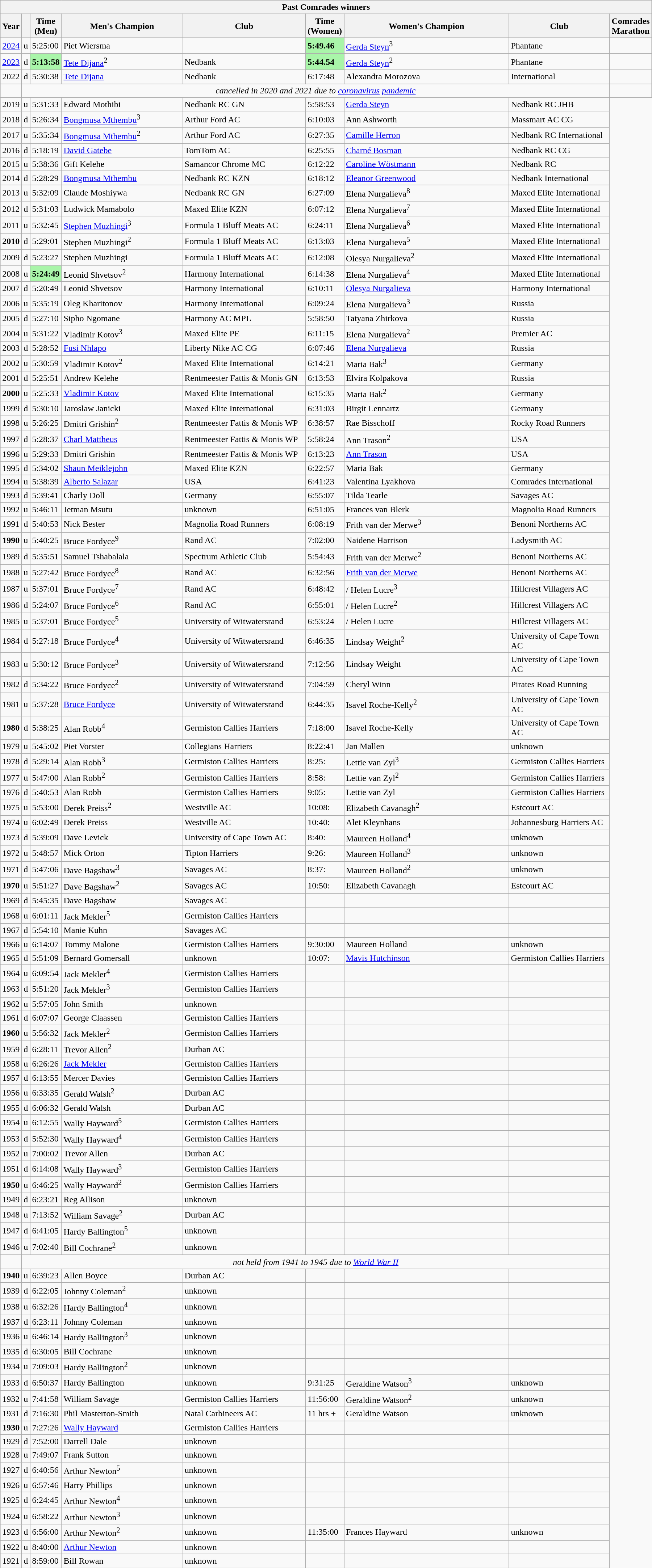<table width="1200" class="wikitable sortable" style="border:1px">
<tr>
<th colspan="9">Past Comrades winners</th>
</tr>
<tr>
<th style="white-space: nowrap;"  width="">Year</th>
<th></th>
<th width="40">Time (Men)</th>
<th width="250">Men's Champion</th>
<th width="250">Club</th>
<th width="40">Time (Women)</th>
<th width="350">Women's Champion</th>
<th width="200">Club</th>
<th class="unsortable">Comrades Marathon</th>
</tr>
<tr>
<td><a href='#'>2024</a></td>
<td>u</td>
<td>5:25:00</td>
<td> Piet Wiersma</td>
<td></td>
<td bgcolor="#a9f5a9"><strong>5:49.46</strong></td>
<td> <a href='#'>Gerda Steyn</a><sup>3</sup></td>
<td>Phantane </td>
<td></td>
</tr>
<tr>
<td><a href='#'>2023</a></td>
<td>d</td>
<td bgcolor="#a9f5a9"><strong>5:13:58</strong></td>
<td> <a href='#'>Tete Dijana</a><sup>2</sup></td>
<td>Nedbank </td>
<td bgcolor="#a9f5a9"><strong>5:44.54</strong></td>
<td> <a href='#'>Gerda Steyn</a><sup>2</sup></td>
<td>Phantane </td>
<td></td>
</tr>
<tr>
<td>2022</td>
<td>d</td>
<td>5:30:38</td>
<td> <a href='#'>Tete Dijana</a></td>
<td>Nedbank  </td>
<td>6:17:48</td>
<td> Alexandra Morozova</td>
<td>International</td>
<td></td>
</tr>
<tr>
<td></td>
<td colspan="7" align="center" data-sort-value=""><em>cancelled in 2020 and 2021 due to <a href='#'>coronavirus</a> <a href='#'>pandemic</a></em></td>
<td></td>
</tr>
<tr>
<td>2019</td>
<td>u</td>
<td>5:31:33</td>
<td> Edward Mothibi</td>
<td>Nedbank RC GN</td>
<td>5:58:53</td>
<td> <a href='#'>Gerda Steyn</a></td>
<td>Nedbank RC JHB</td>
</tr>
<tr>
<td>2018</td>
<td>d</td>
<td>5:26:34</td>
<td> <a href='#'>Bongmusa Mthembu</a><sup>3</sup></td>
<td>Arthur Ford AC</td>
<td>6:10:03</td>
<td> Ann Ashworth</td>
<td>Massmart AC CG</td>
</tr>
<tr>
<td>2017</td>
<td>u</td>
<td>5:35:34</td>
<td> <a href='#'>Bongmusa Mthembu</a><sup>2</sup></td>
<td>Arthur Ford AC</td>
<td>6:27:35</td>
<td> <a href='#'>Camille Herron</a></td>
<td>Nedbank RC International</td>
</tr>
<tr>
<td>2016</td>
<td>d</td>
<td>5:18:19</td>
<td> <a href='#'>David Gatebe</a></td>
<td>TomTom AC</td>
<td>6:25:55</td>
<td> <a href='#'>Charné Bosman</a></td>
<td>Nedbank RC CG</td>
</tr>
<tr>
<td>2015</td>
<td>u</td>
<td>5:38:36</td>
<td> Gift Kelehe</td>
<td>Samancor Chrome MC</td>
<td>6:12:22</td>
<td> <a href='#'>Caroline Wöstmann</a></td>
<td>Nedbank RC</td>
</tr>
<tr>
<td>2014</td>
<td>d</td>
<td>5:28:29</td>
<td> <a href='#'>Bongmusa Mthembu</a></td>
<td>Nedbank RC KZN</td>
<td>6:18:12</td>
<td> <a href='#'>Eleanor Greenwood</a></td>
<td>Nedbank International</td>
</tr>
<tr>
<td>2013</td>
<td>u</td>
<td>5:32:09</td>
<td> Claude Moshiywa</td>
<td>Nedbank RC GN</td>
<td>6:27:09</td>
<td> Elena Nurgalieva<sup>8</sup></td>
<td>Maxed Elite International</td>
</tr>
<tr>
<td>2012</td>
<td>d</td>
<td>5:31:03</td>
<td> Ludwick Mamabolo</td>
<td>Maxed Elite KZN</td>
<td>6:07:12</td>
<td> Elena Nurgalieva<sup>7</sup></td>
<td>Maxed Elite International</td>
</tr>
<tr>
<td>2011</td>
<td>u</td>
<td>5:32:45</td>
<td> <a href='#'>Stephen Muzhingi</a><sup>3</sup></td>
<td>Formula 1 Bluff Meats AC</td>
<td>6:24:11</td>
<td> Elena Nurgalieva<sup>6</sup></td>
<td>Maxed Elite International</td>
</tr>
<tr>
<td><strong>2010</strong></td>
<td>d</td>
<td>5:29:01</td>
<td> Stephen Muzhingi<sup>2</sup></td>
<td>Formula 1 Bluff Meats AC</td>
<td>6:13:03</td>
<td> Elena Nurgalieva<sup>5</sup></td>
<td>Maxed Elite International</td>
</tr>
<tr>
<td>2009</td>
<td>d</td>
<td>5:23:27</td>
<td> Stephen Muzhingi</td>
<td>Formula 1 Bluff Meats AC</td>
<td>6:12:08</td>
<td> Olesya Nurgalieva<sup>2</sup></td>
<td>Maxed Elite International</td>
</tr>
<tr>
<td>2008</td>
<td>u</td>
<td bgcolor="#a9f5a9"><strong>5:24:49</strong></td>
<td> Leonid Shvetsov<sup>2</sup></td>
<td>Harmony International</td>
<td>6:14:38</td>
<td> Elena Nurgalieva<sup>4</sup></td>
<td>Maxed Elite International</td>
</tr>
<tr>
<td>2007</td>
<td>d</td>
<td>5:20:49</td>
<td> Leonid Shvetsov</td>
<td>Harmony International</td>
<td>6:10:11</td>
<td> <a href='#'>Olesya Nurgalieva</a></td>
<td>Harmony International</td>
</tr>
<tr>
<td>2006</td>
<td>u</td>
<td>5:35:19</td>
<td> Oleg Kharitonov</td>
<td>Harmony International</td>
<td>6:09:24</td>
<td> Elena Nurgalieva<sup>3</sup></td>
<td>Russia</td>
</tr>
<tr>
<td>2005</td>
<td>d</td>
<td>5:27:10</td>
<td> Sipho Ngomane</td>
<td>Harmony AC MPL</td>
<td>5:58:50</td>
<td> Tatyana Zhirkova</td>
<td>Russia</td>
</tr>
<tr>
<td>2004</td>
<td>u</td>
<td>5:31:22</td>
<td> Vladimir Kotov<sup>3</sup></td>
<td>Maxed Elite PE</td>
<td>6:11:15</td>
<td> Elena Nurgalieva<sup>2</sup></td>
<td>Premier AC</td>
</tr>
<tr>
<td>2003</td>
<td>d</td>
<td>5:28:52</td>
<td> <a href='#'>Fusi Nhlapo</a></td>
<td>Liberty Nike AC CG</td>
<td>6:07:46</td>
<td> <a href='#'>Elena Nurgalieva</a></td>
<td>Russia</td>
</tr>
<tr>
<td>2002</td>
<td>u</td>
<td>5:30:59</td>
<td> Vladimir Kotov<sup>2</sup></td>
<td>Maxed Elite International</td>
<td>6:14:21</td>
<td> Maria Bak<sup>3</sup></td>
<td>Germany</td>
</tr>
<tr>
<td>2001</td>
<td>d</td>
<td>5:25:51</td>
<td> Andrew Kelehe</td>
<td>Rentmeester Fattis & Monis GN</td>
<td>6:13:53</td>
<td> Elvira Kolpakova</td>
<td>Russia</td>
</tr>
<tr>
<td><strong>2000</strong></td>
<td>u</td>
<td>5:25:33</td>
<td> <a href='#'>Vladimir Kotov</a></td>
<td>Maxed Elite International</td>
<td>6:15:35</td>
<td> Maria Bak<sup>2</sup></td>
<td>Germany</td>
</tr>
<tr>
<td>1999</td>
<td>d</td>
<td>5:30:10</td>
<td> Jaroslaw Janicki</td>
<td>Maxed Elite International</td>
<td>6:31:03</td>
<td> Birgit Lennartz</td>
<td>Germany</td>
</tr>
<tr>
<td>1998</td>
<td>u</td>
<td>5:26:25</td>
<td> Dmitri Grishin<sup>2</sup></td>
<td>Rentmeester Fattis & Monis WP</td>
<td>6:38:57</td>
<td> Rae Bisschoff</td>
<td>Rocky Road Runners</td>
</tr>
<tr>
<td>1997</td>
<td>d</td>
<td>5:28:37</td>
<td> <a href='#'>Charl Mattheus</a></td>
<td>Rentmeester Fattis & Monis WP</td>
<td>5:58:24</td>
<td> Ann Trason<sup>2</sup></td>
<td>USA</td>
</tr>
<tr>
<td>1996</td>
<td>u</td>
<td>5:29:33</td>
<td> Dmitri Grishin</td>
<td>Rentmeester Fattis & Monis WP</td>
<td>6:13:23</td>
<td> <a href='#'>Ann Trason</a></td>
<td>USA</td>
</tr>
<tr>
<td>1995</td>
<td>d</td>
<td>5:34:02</td>
<td> <a href='#'>Shaun Meiklejohn</a></td>
<td>Maxed Elite KZN</td>
<td>6:22:57</td>
<td> Maria Bak</td>
<td>Germany</td>
</tr>
<tr>
<td>1994</td>
<td>u</td>
<td>5:38:39</td>
<td> <a href='#'>Alberto Salazar</a></td>
<td>USA</td>
<td>6:41:23</td>
<td> Valentina Lyakhova</td>
<td>Comrades International</td>
</tr>
<tr>
<td>1993</td>
<td>d</td>
<td>5:39:41</td>
<td> Charly Doll</td>
<td>Germany</td>
<td>6:55:07</td>
<td> Tilda Tearle</td>
<td>Savages AC</td>
</tr>
<tr>
<td>1992</td>
<td>u</td>
<td>5:46:11</td>
<td> Jetman Msutu</td>
<td>unknown</td>
<td>6:51:05</td>
<td> Frances van Blerk</td>
<td>Magnolia Road Runners</td>
</tr>
<tr>
<td>1991</td>
<td>d</td>
<td>5:40:53</td>
<td> Nick Bester</td>
<td>Magnolia Road Runners</td>
<td>6:08:19</td>
<td> Frith van der Merwe<sup>3</sup></td>
<td>Benoni Northerns AC</td>
</tr>
<tr>
<td><strong>1990</strong></td>
<td>u</td>
<td>5:40:25</td>
<td> Bruce Fordyce<sup>9</sup></td>
<td>Rand AC</td>
<td>7:02:00</td>
<td> Naidene Harrison</td>
<td>Ladysmith AC</td>
</tr>
<tr>
<td>1989</td>
<td>d</td>
<td>5:35:51</td>
<td> Samuel Tshabalala</td>
<td>Spectrum Athletic Club</td>
<td>5:54:43</td>
<td> Frith van der Merwe<sup>2</sup></td>
<td>Benoni Northerns AC</td>
</tr>
<tr>
<td>1988</td>
<td>u</td>
<td>5:27:42</td>
<td> Bruce Fordyce<sup>8</sup></td>
<td>Rand AC</td>
<td>6:32:56</td>
<td> <a href='#'>Frith van der Merwe</a></td>
<td>Benoni Northerns AC</td>
</tr>
<tr>
<td>1987</td>
<td>u</td>
<td>5:37:01</td>
<td> Bruce Fordyce<sup>7</sup></td>
<td>Rand AC</td>
<td>6:48:42</td>
<td>/ Helen Lucre<sup>3</sup></td>
<td>Hillcrest Villagers AC</td>
</tr>
<tr>
<td>1986</td>
<td>d</td>
<td>5:24:07</td>
<td> Bruce Fordyce<sup>6</sup></td>
<td>Rand AC</td>
<td>6:55:01</td>
<td>/ Helen Lucre<sup>2</sup></td>
<td>Hillcrest Villagers AC</td>
</tr>
<tr>
<td>1985</td>
<td>u</td>
<td>5:37:01</td>
<td> Bruce Fordyce<sup>5</sup></td>
<td>University of Witwatersrand</td>
<td>6:53:24</td>
<td>/ Helen Lucre</td>
<td>Hillcrest Villagers AC</td>
</tr>
<tr>
<td>1984</td>
<td>d</td>
<td>5:27:18</td>
<td> Bruce Fordyce<sup>4</sup></td>
<td>University of Witwatersrand</td>
<td>6:46:35</td>
<td> Lindsay Weight<sup>2</sup></td>
<td>University of Cape Town AC</td>
</tr>
<tr>
<td>1983</td>
<td>u</td>
<td>5:30:12</td>
<td> Bruce Fordyce<sup>3</sup></td>
<td>University of Witwatersrand</td>
<td>7:12:56</td>
<td> Lindsay Weight</td>
<td>University of Cape Town AC</td>
</tr>
<tr>
<td>1982</td>
<td>d</td>
<td>5:34:22</td>
<td> Bruce Fordyce<sup>2</sup></td>
<td>University of Witwatersrand</td>
<td>7:04:59</td>
<td> Cheryl Winn</td>
<td>Pirates Road Running</td>
</tr>
<tr>
<td>1981</td>
<td>u</td>
<td>5:37:28</td>
<td> <a href='#'>Bruce Fordyce</a></td>
<td>University of Witwatersrand</td>
<td>6:44:35</td>
<td> Isavel Roche-Kelly<sup>2</sup></td>
<td>University of Cape Town AC</td>
</tr>
<tr>
<td><strong>1980</strong></td>
<td>d</td>
<td>5:38:25</td>
<td> Alan Robb<sup>4</sup></td>
<td>Germiston Callies Harriers</td>
<td>7:18:00</td>
<td> Isavel Roche-Kelly</td>
<td>University of Cape Town AC</td>
</tr>
<tr>
<td>1979</td>
<td>u</td>
<td>5:45:02</td>
<td> Piet Vorster</td>
<td>Collegians Harriers</td>
<td>8:22:41</td>
<td> Jan Mallen</td>
<td>unknown</td>
</tr>
<tr>
<td>1978</td>
<td>d</td>
<td>5:29:14</td>
<td> Alan Robb<sup>3</sup></td>
<td>Germiston Callies Harriers</td>
<td>8:25:</td>
<td> Lettie van Zyl<sup>3</sup></td>
<td>Germiston Callies Harriers</td>
</tr>
<tr>
<td>1977</td>
<td>u</td>
<td>5:47:00</td>
<td> Alan Robb<sup>2</sup></td>
<td>Germiston Callies Harriers</td>
<td>8:58:</td>
<td> Lettie van Zyl<sup>2</sup></td>
<td>Germiston Callies Harriers</td>
</tr>
<tr>
<td>1976</td>
<td>d</td>
<td>5:40:53</td>
<td> Alan Robb</td>
<td>Germiston Callies Harriers</td>
<td>9:05:</td>
<td> Lettie van Zyl</td>
<td>Germiston Callies Harriers</td>
</tr>
<tr>
<td>1975</td>
<td>u</td>
<td>5:53:00</td>
<td> Derek Preiss<sup>2</sup></td>
<td>Westville AC</td>
<td>10:08:</td>
<td> Elizabeth Cavanagh<sup>2</sup></td>
<td>Estcourt AC</td>
</tr>
<tr>
<td>1974</td>
<td>u</td>
<td>6:02:49</td>
<td> Derek Preiss</td>
<td>Westville AC</td>
<td>10:40:</td>
<td> Alet Kleynhans</td>
<td>Johannesburg Harriers AC</td>
</tr>
<tr>
<td>1973</td>
<td>d</td>
<td>5:39:09</td>
<td> Dave Levick</td>
<td>University of Cape Town AC</td>
<td>8:40:</td>
<td> Maureen Holland<sup>4</sup></td>
<td>unknown</td>
</tr>
<tr>
<td>1972</td>
<td>u</td>
<td>5:48:57</td>
<td> Mick Orton</td>
<td>Tipton Harriers</td>
<td>9:26:</td>
<td> Maureen Holland<sup>3</sup></td>
<td>unknown</td>
</tr>
<tr>
<td>1971</td>
<td>d</td>
<td>5:47:06</td>
<td> Dave Bagshaw<sup>3</sup></td>
<td>Savages AC</td>
<td>8:37:</td>
<td> Maureen Holland<sup>2</sup></td>
<td>unknown</td>
</tr>
<tr>
<td><strong>1970</strong></td>
<td>u</td>
<td>5:51:27</td>
<td> Dave Bagshaw<sup>2</sup></td>
<td>Savages AC</td>
<td>10:50:</td>
<td> Elizabeth Cavanagh</td>
<td>Estcourt AC</td>
</tr>
<tr>
<td>1969</td>
<td>d</td>
<td>5:45:35</td>
<td> Dave Bagshaw</td>
<td>Savages AC</td>
<td></td>
<td></td>
<td></td>
</tr>
<tr>
<td>1968</td>
<td>u</td>
<td>6:01:11</td>
<td> Jack Mekler<sup>5</sup></td>
<td>Germiston Callies Harriers</td>
<td></td>
<td></td>
<td></td>
</tr>
<tr>
<td>1967</td>
<td>d</td>
<td>5:54:10</td>
<td> Manie Kuhn</td>
<td>Savages AC</td>
<td></td>
<td></td>
<td></td>
</tr>
<tr>
<td>1966</td>
<td>u</td>
<td>6:14:07</td>
<td> Tommy Malone</td>
<td>Germiston Callies Harriers</td>
<td>9:30:00</td>
<td> Maureen Holland</td>
<td>unknown</td>
</tr>
<tr>
<td>1965</td>
<td>d</td>
<td>5:51:09</td>
<td> Bernard Gomersall</td>
<td>unknown</td>
<td>10:07:</td>
<td> <a href='#'>Mavis Hutchinson</a></td>
<td>Germiston Callies Harriers</td>
</tr>
<tr>
<td>1964</td>
<td>u</td>
<td>6:09:54</td>
<td> Jack Mekler<sup>4</sup></td>
<td>Germiston Callies Harriers</td>
<td></td>
<td></td>
<td></td>
</tr>
<tr>
<td>1963</td>
<td>d</td>
<td>5:51:20</td>
<td> Jack Mekler<sup>3</sup></td>
<td>Germiston Callies Harriers</td>
<td></td>
<td></td>
<td></td>
</tr>
<tr>
<td>1962</td>
<td>u</td>
<td>5:57:05</td>
<td> John Smith</td>
<td>unknown</td>
<td></td>
<td></td>
<td></td>
</tr>
<tr>
<td>1961</td>
<td>d</td>
<td>6:07:07</td>
<td> George Claassen</td>
<td>Germiston Callies Harriers</td>
<td></td>
<td></td>
<td></td>
</tr>
<tr>
<td><strong>1960</strong></td>
<td>u</td>
<td>5:56:32</td>
<td> Jack Mekler<sup>2</sup></td>
<td>Germiston Callies Harriers</td>
<td></td>
<td></td>
<td></td>
</tr>
<tr>
<td>1959</td>
<td>d</td>
<td>6:28:11</td>
<td> Trevor Allen<sup>2</sup></td>
<td>Durban AC</td>
<td></td>
<td></td>
<td></td>
</tr>
<tr>
<td>1958</td>
<td>u</td>
<td>6:26:26</td>
<td> <a href='#'>Jack Mekler</a></td>
<td>Germiston Callies Harriers</td>
<td></td>
<td></td>
<td></td>
</tr>
<tr>
<td>1957</td>
<td>d</td>
<td>6:13:55</td>
<td> Mercer Davies</td>
<td>Germiston Callies Harriers</td>
<td></td>
<td></td>
<td></td>
</tr>
<tr>
<td>1956</td>
<td>u</td>
<td>6:33:35</td>
<td> Gerald Walsh<sup>2</sup></td>
<td>Durban AC</td>
<td></td>
<td></td>
<td></td>
</tr>
<tr>
<td>1955</td>
<td>d</td>
<td>6:06:32</td>
<td> Gerald Walsh</td>
<td>Durban AC</td>
<td></td>
<td></td>
<td></td>
</tr>
<tr>
<td>1954</td>
<td>u</td>
<td>6:12:55</td>
<td> Wally Hayward<sup>5</sup></td>
<td>Germiston Callies Harriers</td>
<td></td>
<td></td>
<td></td>
</tr>
<tr>
<td>1953</td>
<td>d</td>
<td>5:52:30</td>
<td> Wally Hayward<sup>4</sup></td>
<td>Germiston Callies Harriers</td>
<td></td>
<td></td>
<td></td>
</tr>
<tr>
<td>1952</td>
<td>u</td>
<td>7:00:02</td>
<td> Trevor Allen</td>
<td>Durban AC</td>
<td></td>
<td></td>
<td></td>
</tr>
<tr>
<td>1951</td>
<td>d</td>
<td>6:14:08</td>
<td> Wally Hayward<sup>3</sup></td>
<td>Germiston Callies Harriers</td>
<td></td>
<td></td>
<td></td>
</tr>
<tr>
<td><strong>1950</strong></td>
<td>u</td>
<td>6:46:25</td>
<td> Wally Hayward<sup>2</sup></td>
<td>Germiston Callies Harriers</td>
<td></td>
<td></td>
<td></td>
</tr>
<tr>
<td>1949</td>
<td>d</td>
<td>6:23:21</td>
<td> Reg Allison</td>
<td>unknown</td>
<td></td>
<td></td>
<td></td>
</tr>
<tr>
<td>1948</td>
<td>u</td>
<td>7:13:52</td>
<td> William Savage<sup>2</sup></td>
<td>Durban AC</td>
<td></td>
<td></td>
<td></td>
</tr>
<tr>
<td>1947</td>
<td>d</td>
<td>6:41:05</td>
<td>Hardy Ballington<sup>5</sup></td>
<td>unknown</td>
<td></td>
<td></td>
<td></td>
</tr>
<tr>
<td>1946</td>
<td>u</td>
<td>7:02:40</td>
<td> Bill Cochrane<sup>2</sup></td>
<td>unknown</td>
<td></td>
<td></td>
<td></td>
</tr>
<tr>
<td></td>
<td colspan="7" align="center" data-sort-value=""><em>not held from 1941 to 1945 due to <a href='#'>World War II</a></em></td>
</tr>
<tr>
<td><strong>1940</strong></td>
<td>u</td>
<td>6:39:23</td>
<td> Allen Boyce</td>
<td>Durban AC</td>
<td></td>
<td></td>
<td></td>
</tr>
<tr>
<td>1939</td>
<td>d</td>
<td>6:22:05</td>
<td> Johnny Coleman<sup>2</sup></td>
<td>unknown</td>
<td></td>
<td></td>
<td></td>
</tr>
<tr>
<td>1938</td>
<td>u</td>
<td>6:32:26</td>
<td> Hardy Ballington<sup>4</sup></td>
<td>unknown</td>
<td></td>
<td></td>
<td></td>
</tr>
<tr>
<td>1937</td>
<td>d</td>
<td>6:23:11</td>
<td> Johnny Coleman</td>
<td>unknown</td>
<td></td>
<td></td>
<td></td>
</tr>
<tr>
<td>1936</td>
<td>u</td>
<td>6:46:14</td>
<td> Hardy Ballington<sup>3</sup></td>
<td>unknown</td>
<td></td>
<td></td>
<td></td>
</tr>
<tr>
<td>1935</td>
<td>d</td>
<td>6:30:05</td>
<td> Bill Cochrane</td>
<td>unknown</td>
<td></td>
<td></td>
<td></td>
</tr>
<tr>
<td>1934</td>
<td>u</td>
<td>7:09:03</td>
<td> Hardy Ballington<sup>2</sup></td>
<td>unknown</td>
<td></td>
<td></td>
<td></td>
</tr>
<tr>
<td>1933</td>
<td>d</td>
<td>6:50:37</td>
<td> Hardy Ballington</td>
<td>unknown</td>
<td>9:31:25</td>
<td> Geraldine Watson<sup>3</sup></td>
<td>unknown</td>
</tr>
<tr>
<td>1932</td>
<td>u</td>
<td>7:41:58</td>
<td> William Savage</td>
<td>Germiston Callies Harriers</td>
<td>11:56:00</td>
<td> Geraldine Watson<sup>2</sup></td>
<td>unknown</td>
</tr>
<tr>
<td>1931</td>
<td>d</td>
<td>7:16:30</td>
<td> Phil Masterton-Smith</td>
<td>Natal Carbineers AC</td>
<td>11 hrs +</td>
<td> Geraldine Watson</td>
<td>unknown</td>
</tr>
<tr>
<td><strong>1930</strong></td>
<td>u</td>
<td>7:27:26</td>
<td> <a href='#'>Wally Hayward</a></td>
<td>Germiston Callies Harriers</td>
<td></td>
<td></td>
<td></td>
</tr>
<tr>
<td>1929</td>
<td>d</td>
<td>7:52:00</td>
<td> Darrell Dale</td>
<td>unknown</td>
<td></td>
<td></td>
<td></td>
</tr>
<tr>
<td>1928</td>
<td>u</td>
<td>7:49:07</td>
<td> Frank Sutton</td>
<td>unknown</td>
<td></td>
<td></td>
<td></td>
</tr>
<tr>
<td>1927</td>
<td>d</td>
<td>6:40:56</td>
<td> Arthur Newton<sup>5</sup></td>
<td>unknown</td>
<td></td>
<td></td>
<td></td>
</tr>
<tr>
<td>1926</td>
<td>u</td>
<td>6:57:46</td>
<td> Harry Phillips</td>
<td>unknown</td>
<td></td>
<td></td>
<td></td>
</tr>
<tr>
<td>1925</td>
<td>d</td>
<td>6:24:45</td>
<td> Arthur Newton<sup>4</sup></td>
<td>unknown</td>
<td></td>
<td></td>
<td></td>
</tr>
<tr>
<td>1924</td>
<td>u</td>
<td>6:58:22</td>
<td> Arthur Newton<sup>3</sup></td>
<td>unknown</td>
<td></td>
<td></td>
<td></td>
</tr>
<tr>
<td>1923</td>
<td>d</td>
<td>6:56:00</td>
<td> Arthur Newton<sup>2</sup></td>
<td>unknown</td>
<td>11:35:00</td>
<td> Frances Hayward</td>
<td>unknown</td>
</tr>
<tr>
<td>1922</td>
<td>u</td>
<td>8:40:00</td>
<td> <a href='#'>Arthur Newton</a></td>
<td>unknown</td>
<td></td>
<td></td>
<td></td>
</tr>
<tr>
<td>1921</td>
<td>d</td>
<td>8:59:00</td>
<td> Bill Rowan</td>
<td>unknown</td>
<td></td>
<td></td>
<td></td>
</tr>
</table>
